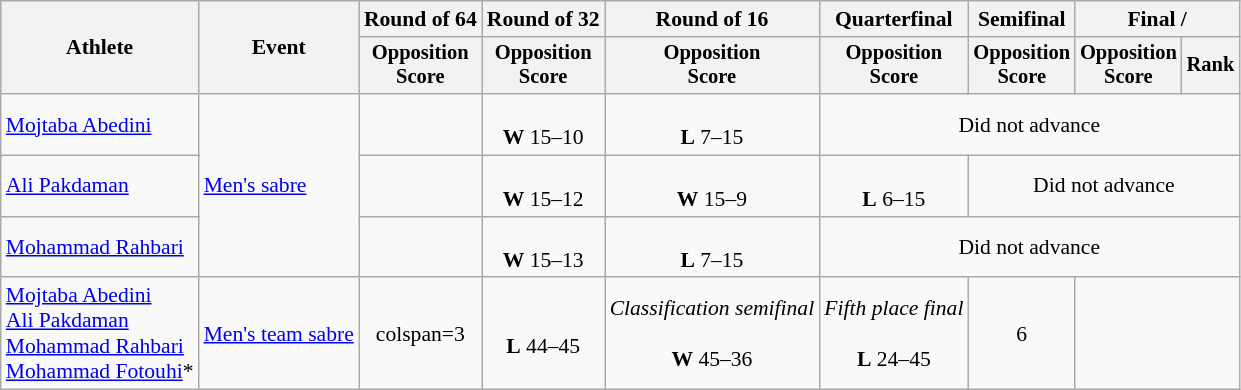<table class="wikitable" style="font-size:90%">
<tr>
<th rowspan="2">Athlete</th>
<th rowspan="2">Event</th>
<th>Round of 64</th>
<th>Round of 32</th>
<th>Round of 16</th>
<th>Quarterfinal</th>
<th>Semifinal</th>
<th colspan=2>Final / </th>
</tr>
<tr style="font-size:95%">
<th>Opposition <br> Score</th>
<th>Opposition <br> Score</th>
<th>Opposition <br> Score</th>
<th>Opposition <br> Score</th>
<th>Opposition <br> Score</th>
<th>Opposition <br> Score</th>
<th>Rank</th>
</tr>
<tr align=center>
<td align=left><a href='#'>Mojtaba Abedini</a></td>
<td align=left rowspan=3><a href='#'>Men's sabre</a></td>
<td></td>
<td><br><strong>W</strong> 15–10</td>
<td><br><strong>L</strong> 7–15</td>
<td colspan="4">Did not advance</td>
</tr>
<tr align=center>
<td align=left><a href='#'>Ali Pakdaman</a></td>
<td></td>
<td><br><strong>W</strong> 15–12</td>
<td><br><strong>W</strong> 15–9</td>
<td><br><strong>L</strong> 6–15</td>
<td colspan="3">Did not advance</td>
</tr>
<tr align=center>
<td align=left><a href='#'>Mohammad Rahbari</a></td>
<td></td>
<td><br><strong>W</strong> 15–13</td>
<td><br><strong>L</strong> 7–15</td>
<td colspan="4">Did not advance</td>
</tr>
<tr align=center>
<td align=left><a href='#'>Mojtaba Abedini</a><br><a href='#'>Ali Pakdaman</a> <br><a href='#'>Mohammad Rahbari</a><br><a href='#'>Mohammad Fotouhi</a>*</td>
<td align=left><a href='#'>Men's team sabre</a></td>
<td>colspan=3 </td>
<td><br><strong>L</strong> 44–45</td>
<td><em>Classification semifinal</em><br><br><strong>W</strong> 45–36</td>
<td><em>Fifth place final</em><br><br><strong>L</strong> 24–45</td>
<td>6</td>
</tr>
</table>
